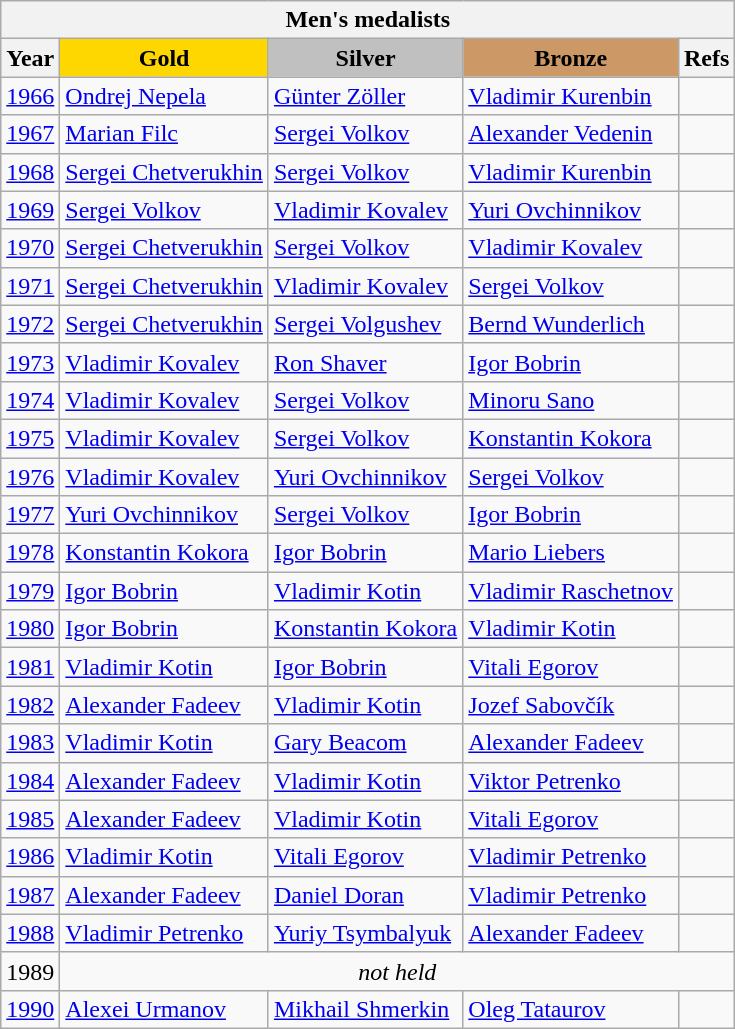<table class="wikitable">
<tr>
<th colspan=5 align="center">Men's medalists</th>
</tr>
<tr>
<th>Year</th>
<td align="center" bgcolor="gold"><strong>Gold</strong></td>
<td align="center" bgcolor="silver"><strong>Silver</strong></td>
<td align="center" bgcolor="cc9966"><strong>Bronze</strong></td>
<th>Refs</th>
</tr>
<tr>
<td><a href='#'>1966</a></td>
<td> <a href='#'>Ondrej Nepela</a></td>
<td> <a href='#'>Günter Zöller</a></td>
<td> <a href='#'>Vladimir Kurenbin</a></td>
<td></td>
</tr>
<tr>
<td><a href='#'>1967</a></td>
<td> <a href='#'>Marian Filc</a></td>
<td> <a href='#'>Sergei Volkov</a></td>
<td> <a href='#'>Alexander Vedenin</a></td>
<td></td>
</tr>
<tr>
<td><a href='#'>1968</a></td>
<td> <a href='#'>Sergei Chetverukhin</a></td>
<td> <a href='#'>Sergei Volkov</a></td>
<td> <a href='#'>Vladimir Kurenbin</a></td>
<td></td>
</tr>
<tr>
<td><a href='#'>1969</a></td>
<td> <a href='#'>Sergei Volkov</a></td>
<td> <a href='#'>Vladimir Kovalev</a></td>
<td> <a href='#'>Yuri Ovchinnikov</a></td>
<td></td>
</tr>
<tr>
<td><a href='#'>1970</a></td>
<td> <a href='#'>Sergei Chetverukhin</a></td>
<td> <a href='#'>Sergei Volkov</a></td>
<td> <a href='#'>Vladimir Kovalev</a></td>
<td></td>
</tr>
<tr>
<td><a href='#'>1971</a></td>
<td> <a href='#'>Sergei Chetverukhin</a></td>
<td> <a href='#'>Vladimir Kovalev</a></td>
<td> <a href='#'>Sergei Volkov</a></td>
<td></td>
</tr>
<tr>
<td><a href='#'>1972</a></td>
<td> <a href='#'>Sergei Chetverukhin</a></td>
<td> <a href='#'>Sergei Volgushev</a></td>
<td> <a href='#'>Bernd Wunderlich</a></td>
<td></td>
</tr>
<tr>
<td><a href='#'>1973</a></td>
<td> <a href='#'>Vladimir Kovalev</a></td>
<td> <a href='#'>Ron Shaver</a></td>
<td> <a href='#'>Igor Bobrin</a></td>
<td></td>
</tr>
<tr>
<td><a href='#'>1974</a></td>
<td> <a href='#'>Vladimir Kovalev</a></td>
<td> <a href='#'>Sergei Volkov</a></td>
<td> <a href='#'>Minoru Sano</a></td>
<td></td>
</tr>
<tr>
<td><a href='#'>1975</a></td>
<td> <a href='#'>Vladimir Kovalev</a></td>
<td> <a href='#'>Sergei Volkov</a></td>
<td> <a href='#'>Konstantin Kokora</a></td>
<td></td>
</tr>
<tr>
<td><a href='#'>1976</a></td>
<td> <a href='#'>Vladimir Kovalev</a></td>
<td> <a href='#'>Yuri Ovchinnikov</a></td>
<td> <a href='#'>Sergei Volkov</a></td>
<td></td>
</tr>
<tr>
<td><a href='#'>1977</a></td>
<td> <a href='#'>Yuri Ovchinnikov</a></td>
<td> <a href='#'>Sergei Volkov</a></td>
<td> <a href='#'>Igor Bobrin</a></td>
<td></td>
</tr>
<tr>
<td><a href='#'>1978</a></td>
<td> <a href='#'>Konstantin Kokora</a></td>
<td> <a href='#'>Igor Bobrin</a></td>
<td> <a href='#'>Mario Liebers</a></td>
<td></td>
</tr>
<tr>
<td><a href='#'>1979</a></td>
<td> <a href='#'>Igor Bobrin</a></td>
<td> <a href='#'>Vladimir Kotin</a></td>
<td> <a href='#'>Vladimir Raschetnov</a></td>
<td></td>
</tr>
<tr>
<td><a href='#'>1980</a></td>
<td> <a href='#'>Igor Bobrin</a></td>
<td> <a href='#'>Konstantin Kokora</a></td>
<td> <a href='#'>Vladimir Kotin</a></td>
<td></td>
</tr>
<tr>
<td><a href='#'>1981</a></td>
<td> <a href='#'>Vladimir Kotin</a></td>
<td> <a href='#'>Igor Bobrin</a></td>
<td> <a href='#'>Vitali Egorov</a></td>
<td></td>
</tr>
<tr>
<td><a href='#'>1982</a></td>
<td> <a href='#'>Alexander Fadeev</a></td>
<td> <a href='#'>Vladimir Kotin</a></td>
<td> <a href='#'>Jozef Sabovčík</a></td>
<td></td>
</tr>
<tr>
<td><a href='#'>1983</a></td>
<td> <a href='#'>Vladimir Kotin</a></td>
<td> <a href='#'>Gary Beacom</a></td>
<td> <a href='#'>Alexander Fadeev</a></td>
<td></td>
</tr>
<tr>
<td><a href='#'>1984</a></td>
<td> <a href='#'>Alexander Fadeev</a></td>
<td> <a href='#'>Vladimir Kotin</a></td>
<td> <a href='#'>Viktor Petrenko</a></td>
<td></td>
</tr>
<tr>
<td><a href='#'>1985</a></td>
<td> <a href='#'>Alexander Fadeev</a></td>
<td> <a href='#'>Vladimir Kotin</a></td>
<td> <a href='#'>Vitali Egorov</a></td>
<td></td>
</tr>
<tr>
<td><a href='#'>1986</a></td>
<td> <a href='#'>Vladimir Kotin</a></td>
<td> <a href='#'>Vitali Egorov</a></td>
<td> <a href='#'>Vladimir Petrenko</a></td>
<td></td>
</tr>
<tr>
<td><a href='#'>1987</a></td>
<td> <a href='#'>Alexander Fadeev</a></td>
<td> <a href='#'>Daniel Doran</a></td>
<td> <a href='#'>Vladimir Petrenko</a></td>
<td></td>
</tr>
<tr>
<td><a href='#'>1988</a></td>
<td> <a href='#'>Vladimir Petrenko</a></td>
<td> <a href='#'>Yuriy Tsymbalyuk</a></td>
<td> <a href='#'>Alexander Fadeev</a></td>
<td></td>
</tr>
<tr>
<td>1989</td>
<td colspan="4" align="center"><em>not held</em></td>
</tr>
<tr>
<td><a href='#'>1990</a></td>
<td> <a href='#'>Alexei Urmanov</a></td>
<td> <a href='#'>Mikhail Shmerkin</a></td>
<td> <a href='#'>Oleg Tataurov</a></td>
<td></td>
</tr>
</table>
